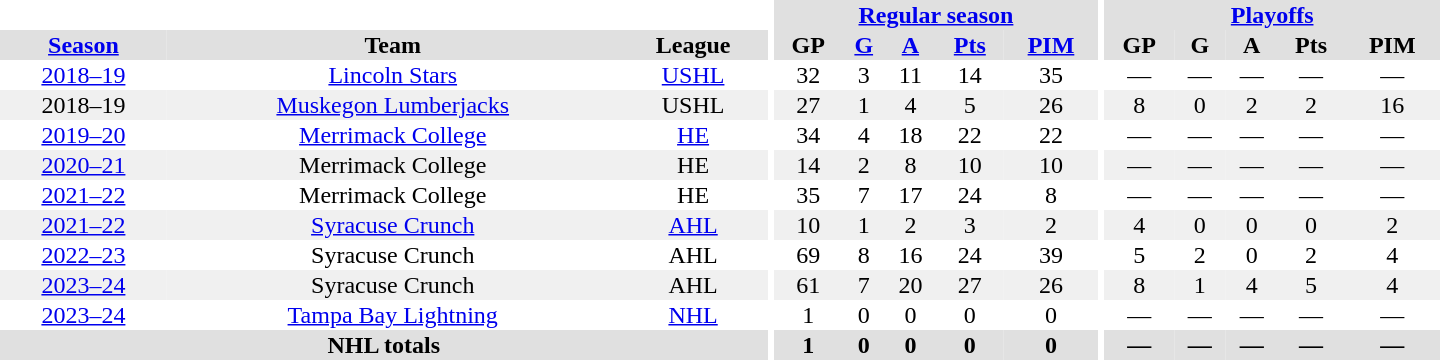<table border="0" cellpadding="1" cellspacing="0" style="text-align:center; width:60em">
<tr bgcolor="#e0e0e0">
<th colspan="3" bgcolor="#ffffff"></th>
<th rowspan="99" bgcolor="#ffffff"></th>
<th colspan="5"><a href='#'>Regular season</a></th>
<th rowspan="99" bgcolor="#ffffff"></th>
<th colspan="5"><a href='#'>Playoffs</a></th>
</tr>
<tr bgcolor="#e0e0e0">
<th><a href='#'>Season</a></th>
<th>Team</th>
<th>League</th>
<th>GP</th>
<th><a href='#'>G</a></th>
<th><a href='#'>A</a></th>
<th><a href='#'>Pts</a></th>
<th><a href='#'>PIM</a></th>
<th>GP</th>
<th>G</th>
<th>A</th>
<th>Pts</th>
<th>PIM</th>
</tr>
<tr>
<td><a href='#'>2018–19</a></td>
<td><a href='#'>Lincoln Stars</a></td>
<td><a href='#'>USHL</a></td>
<td>32</td>
<td>3</td>
<td>11</td>
<td>14</td>
<td>35</td>
<td>—</td>
<td>—</td>
<td>—</td>
<td>—</td>
<td>—</td>
</tr>
<tr bgcolor="#f0f0f0">
<td>2018–19</td>
<td><a href='#'>Muskegon Lumberjacks</a></td>
<td>USHL</td>
<td>27</td>
<td>1</td>
<td>4</td>
<td>5</td>
<td>26</td>
<td>8</td>
<td>0</td>
<td>2</td>
<td>2</td>
<td>16</td>
</tr>
<tr>
<td><a href='#'>2019–20</a></td>
<td><a href='#'>Merrimack College</a></td>
<td><a href='#'>HE</a></td>
<td>34</td>
<td>4</td>
<td>18</td>
<td>22</td>
<td>22</td>
<td>—</td>
<td>—</td>
<td>—</td>
<td>—</td>
<td>—</td>
</tr>
<tr bgcolor="#f0f0f0">
<td><a href='#'>2020–21</a></td>
<td>Merrimack College</td>
<td>HE</td>
<td>14</td>
<td>2</td>
<td>8</td>
<td>10</td>
<td>10</td>
<td>—</td>
<td>—</td>
<td>—</td>
<td>—</td>
<td>—</td>
</tr>
<tr>
<td><a href='#'>2021–22</a></td>
<td>Merrimack College</td>
<td>HE</td>
<td>35</td>
<td>7</td>
<td>17</td>
<td>24</td>
<td>8</td>
<td>—</td>
<td>—</td>
<td>—</td>
<td>—</td>
<td>—</td>
</tr>
<tr bgcolor="#f0f0f0">
<td><a href='#'>2021–22</a></td>
<td><a href='#'>Syracuse Crunch</a></td>
<td><a href='#'>AHL</a></td>
<td>10</td>
<td>1</td>
<td>2</td>
<td>3</td>
<td>2</td>
<td>4</td>
<td>0</td>
<td>0</td>
<td>0</td>
<td>2</td>
</tr>
<tr>
<td><a href='#'>2022–23</a></td>
<td>Syracuse Crunch</td>
<td>AHL</td>
<td>69</td>
<td>8</td>
<td>16</td>
<td>24</td>
<td>39</td>
<td>5</td>
<td>2</td>
<td>0</td>
<td>2</td>
<td>4</td>
</tr>
<tr bgcolor="#f0f0f0">
<td><a href='#'>2023–24</a></td>
<td>Syracuse Crunch</td>
<td>AHL</td>
<td>61</td>
<td>7</td>
<td>20</td>
<td>27</td>
<td>26</td>
<td>8</td>
<td>1</td>
<td>4</td>
<td>5</td>
<td>4</td>
</tr>
<tr>
<td><a href='#'>2023–24</a></td>
<td><a href='#'>Tampa Bay Lightning</a></td>
<td><a href='#'>NHL</a></td>
<td>1</td>
<td>0</td>
<td>0</td>
<td>0</td>
<td>0</td>
<td>—</td>
<td>—</td>
<td>—</td>
<td>—</td>
<td>—</td>
</tr>
<tr bgcolor="#e0e0e0">
<th colspan="3">NHL totals</th>
<th>1</th>
<th>0</th>
<th>0</th>
<th>0</th>
<th>0</th>
<th>—</th>
<th>—</th>
<th>—</th>
<th>—</th>
<th>—</th>
</tr>
</table>
